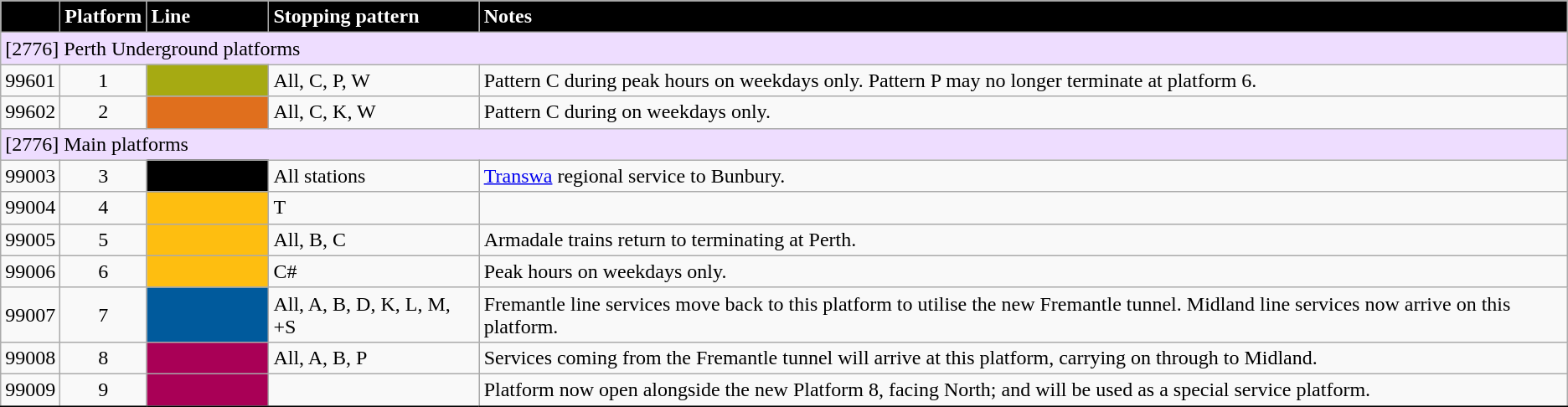<table class="wikitable" style="float: none; margin-center: 1em; margin-bottom: 0.5em; border: black solid 1px; text-align:center;">
<tr style="color:#FFFFFF;">
<th style="background:#000000; text-align:left;"></th>
<th style="background:#000000; text-align:left;">Platform</th>
<th style="background:#000000; text-align:left; width:90px;">Line</th>
<th style="background:#000000; text-align:left;">Stopping pattern</th>
<th style="background:#000000; text-align:left;">Notes</th>
</tr>
<tr>
<td colspan="5" style="background:#EDF; text-align:left;">[2776] Perth Underground platforms</td>
</tr>
<tr>
<td>99601</td>
<td>1</td>
<td style="color:white; background:#A6AA12;"><strong><a href='#'></a></strong></td>
<td style="text-align:left;">All, C, P, W</td>
<td style="text-align:left;">Pattern C during peak hours on weekdays only. Pattern P may no longer terminate at platform 6.</td>
</tr>
<tr>
<td>99602</td>
<td>2</td>
<td style="color:white; background:#E06F1D;"><strong><a href='#'></a></strong></td>
<td style="text-align:left;">All, C, K, W</td>
<td style="text-align:left;">Pattern C during on weekdays only.</td>
</tr>
<tr>
<td colspan="5" style="background:#EDF; text-align:left;">[2776] Main platforms</td>
</tr>
<tr>
<td>99003</td>
<td>3</td>
<td style="color:#E0730E; background:#000000;"><strong><a href='#'></a></strong></td>
<td style="text-align:left;">All stations</td>
<td style="text-align:left;"><a href='#'>Transwa</a> regional service to Bunbury.</td>
</tr>
<tr>
<td>99004</td>
<td>4</td>
<td style="color:black; background:#FEBE10;"><strong><a href='#'></a></strong></td>
<td style="text-align:left;">T</td>
<td></td>
</tr>
<tr>
<td>99005</td>
<td>5</td>
<td style="color:black; background:#FEBE10;"><strong><a href='#'></a></strong></td>
<td style="text-align:left;">All, B, C</td>
<td style="text-align:left;">Armadale trains return to terminating at Perth.</td>
</tr>
<tr>
<td>99006</td>
<td>6</td>
<td style="color:black; background:#FEBE10;"><strong><a href='#'></a></strong></td>
<td style="text-align:left;">C#</td>
<td style="text-align:left;">Peak hours on weekdays only.</td>
</tr>
<tr>
<td>99007</td>
<td>7</td>
<td style="color:white; background:#005A9C;"><strong><a href='#'></a></strong></td>
<td style="text-align:left;">All, A, B, D, K, L, M, +S</td>
<td style="text-align:left;">Fremantle line services move back to this platform to utilise the new Fremantle tunnel. Midland line services now arrive on this platform.</td>
</tr>
<tr>
<td>99008</td>
<td>8</td>
<td style="color:white; background:#A90056;"><strong><a href='#'></a></strong></td>
<td style="text-align:left;">All, A, B, P</td>
<td style="text-align:left;">Services coming from the Fremantle tunnel will arrive at this platform, carrying on through to Midland.</td>
</tr>
<tr>
<td>99009</td>
<td>9</td>
<td style="color:white; background:#A90056;"><strong><a href='#'></a></strong></td>
<td></td>
<td style="text-align:left;">Platform now open alongside the new Platform 8, facing North; and will be used as a special service platform.</td>
</tr>
<tr>
</tr>
</table>
